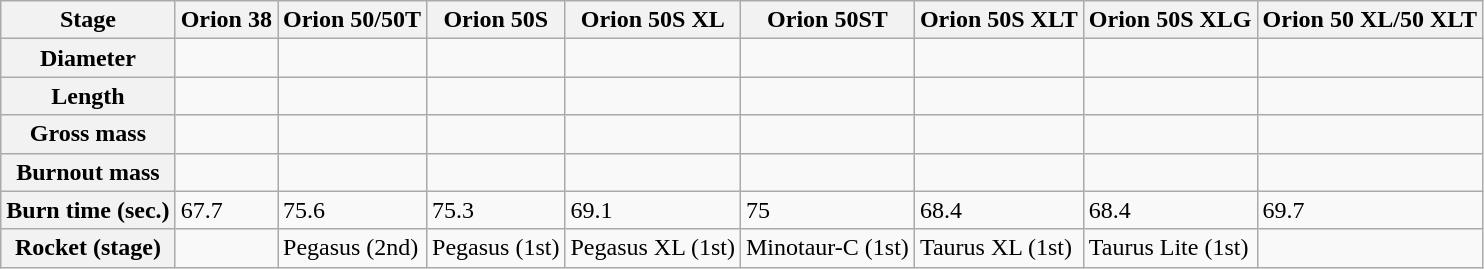<table class="wikitable sticky-header">
<tr>
<th>Stage</th>
<th>Orion 38</th>
<th>Orion 50/50T</th>
<th>Orion 50S</th>
<th>Orion 50S XL</th>
<th>Orion 50ST</th>
<th>Orion 50S XLT</th>
<th>Orion 50S XLG</th>
<th>Orion 50 XL/50 XLT</th>
</tr>
<tr>
<th>Diameter</th>
<td></td>
<td></td>
<td></td>
<td></td>
<td></td>
<td></td>
<td></td>
<td></td>
</tr>
<tr>
<th>Length</th>
<td></td>
<td></td>
<td></td>
<td></td>
<td></td>
<td></td>
<td></td>
<td></td>
</tr>
<tr>
<th>Gross mass</th>
<td></td>
<td></td>
<td></td>
<td></td>
<td></td>
<td></td>
<td></td>
<td></td>
</tr>
<tr>
<th>Burnout mass</th>
<td></td>
<td></td>
<td></td>
<td></td>
<td></td>
<td></td>
<td></td>
<td></td>
</tr>
<tr>
<th>Burn time (sec.)</th>
<td>67.7</td>
<td>75.6</td>
<td>75.3</td>
<td>69.1</td>
<td>75</td>
<td>68.4</td>
<td>68.4</td>
<td>69.7</td>
</tr>
<tr>
<th>Rocket (stage)</th>
<td></td>
<td>Pegasus (2nd)</td>
<td>Pegasus (1st)</td>
<td>Pegasus XL (1st)</td>
<td>Minotaur-C (1st)</td>
<td>Taurus XL (1st)</td>
<td>Taurus Lite (1st)</td>
<td></td>
</tr>
</table>
